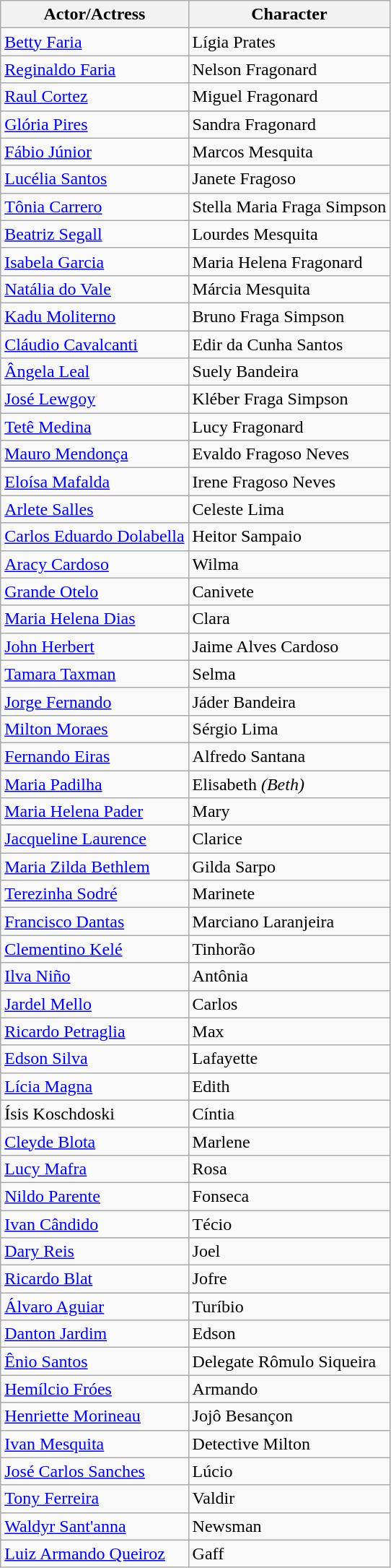<table class="wikitable sortable">
<tr>
<th>Actor/Actress</th>
<th>Character</th>
</tr>
<tr>
<td><a href='#'>Betty Faria</a></td>
<td>Lígia Prates</td>
</tr>
<tr>
<td><a href='#'>Reginaldo Faria</a></td>
<td>Nelson Fragonard</td>
</tr>
<tr>
<td><a href='#'>Raul Cortez</a></td>
<td>Miguel Fragonard</td>
</tr>
<tr>
<td><a href='#'>Glória Pires</a></td>
<td>Sandra Fragonard</td>
</tr>
<tr>
<td><a href='#'>Fábio Júnior</a></td>
<td>Marcos Mesquita</td>
</tr>
<tr>
<td><a href='#'>Lucélia Santos</a></td>
<td>Janete Fragoso</td>
</tr>
<tr>
<td><a href='#'>Tônia Carrero</a></td>
<td>Stella Maria Fraga Simpson</td>
</tr>
<tr>
<td><a href='#'>Beatriz Segall</a></td>
<td>Lourdes Mesquita</td>
</tr>
<tr>
<td><a href='#'>Isabela Garcia</a></td>
<td>Maria Helena Fragonard</td>
</tr>
<tr>
<td><a href='#'>Natália do Vale</a></td>
<td>Márcia Mesquita</td>
</tr>
<tr>
<td><a href='#'>Kadu Moliterno</a></td>
<td>Bruno Fraga Simpson</td>
</tr>
<tr>
<td><a href='#'>Cláudio Cavalcanti</a></td>
<td>Edir da Cunha Santos</td>
</tr>
<tr>
<td><a href='#'>Ângela Leal</a></td>
<td>Suely Bandeira</td>
</tr>
<tr>
<td><a href='#'>José Lewgoy</a></td>
<td>Kléber Fraga Simpson</td>
</tr>
<tr>
<td><a href='#'>Tetê Medina</a></td>
<td>Lucy Fragonard</td>
</tr>
<tr>
<td><a href='#'>Mauro Mendonça</a></td>
<td>Evaldo Fragoso Neves</td>
</tr>
<tr>
<td><a href='#'>Eloísa Mafalda</a></td>
<td>Irene Fragoso Neves</td>
</tr>
<tr>
<td><a href='#'>Arlete Salles</a></td>
<td>Celeste Lima</td>
</tr>
<tr>
<td><a href='#'>Carlos Eduardo Dolabella</a></td>
<td>Heitor Sampaio</td>
</tr>
<tr>
<td><a href='#'>Aracy Cardoso</a></td>
<td>Wilma</td>
</tr>
<tr>
<td><a href='#'>Grande Otelo</a></td>
<td>Canivete</td>
</tr>
<tr>
<td><a href='#'>Maria Helena Dias</a></td>
<td>Clara</td>
</tr>
<tr>
<td><a href='#'>John Herbert</a></td>
<td>Jaime Alves Cardoso</td>
</tr>
<tr>
<td><a href='#'>Tamara Taxman</a></td>
<td>Selma</td>
</tr>
<tr>
<td><a href='#'>Jorge Fernando</a></td>
<td>Jáder Bandeira</td>
</tr>
<tr>
<td><a href='#'>Milton Moraes</a></td>
<td>Sérgio Lima</td>
</tr>
<tr>
<td><a href='#'>Fernando Eiras</a></td>
<td>Alfredo Santana</td>
</tr>
<tr>
<td><a href='#'>Maria Padilha</a></td>
<td>Elisabeth <em>(Beth)</em></td>
</tr>
<tr>
<td><a href='#'>Maria Helena Pader</a></td>
<td>Mary</td>
</tr>
<tr>
<td><a href='#'>Jacqueline Laurence</a></td>
<td>Clarice</td>
</tr>
<tr>
<td><a href='#'>Maria Zilda Bethlem</a></td>
<td>Gilda Sarpo</td>
</tr>
<tr>
<td><a href='#'>Terezinha Sodré</a></td>
<td>Marinete</td>
</tr>
<tr>
<td><a href='#'>Francisco Dantas</a></td>
<td>Marciano Laranjeira</td>
</tr>
<tr>
<td><a href='#'>Clementino Kelé</a></td>
<td>Tinhorão</td>
</tr>
<tr>
<td><a href='#'>Ilva Niño</a></td>
<td>Antônia</td>
</tr>
<tr>
<td><a href='#'>Jardel Mello</a></td>
<td>Carlos</td>
</tr>
<tr>
<td><a href='#'>Ricardo Petraglia</a></td>
<td>Max</td>
</tr>
<tr>
<td><a href='#'>Edson Silva</a></td>
<td>Lafayette</td>
</tr>
<tr>
<td><a href='#'>Lícia Magna</a></td>
<td>Edith</td>
</tr>
<tr>
<td>Ísis Koschdoski</td>
<td>Cíntia</td>
</tr>
<tr>
<td><a href='#'>Cleyde Blota</a></td>
<td>Marlene</td>
</tr>
<tr>
<td><a href='#'>Lucy Mafra</a></td>
<td>Rosa</td>
</tr>
<tr>
<td><a href='#'>Nildo Parente</a></td>
<td>Fonseca</td>
</tr>
<tr>
<td><a href='#'>Ivan Cândido</a></td>
<td>Técio</td>
</tr>
<tr>
<td><a href='#'>Dary Reis</a></td>
<td>Joel</td>
</tr>
<tr>
<td><a href='#'>Ricardo Blat</a></td>
<td>Jofre</td>
</tr>
<tr>
<td><a href='#'>Álvaro Aguiar</a></td>
<td>Turíbio</td>
</tr>
<tr>
<td><a href='#'>Danton Jardim</a></td>
<td>Edson</td>
</tr>
<tr>
<td><a href='#'>Ênio Santos</a></td>
<td>Delegate Rômulo Siqueira</td>
</tr>
<tr>
<td><a href='#'>Hemílcio Fróes</a></td>
<td>Armando</td>
</tr>
<tr>
<td><a href='#'>Henriette Morineau</a></td>
<td>Jojô Besançon</td>
</tr>
<tr>
<td><a href='#'>Ivan Mesquita</a></td>
<td>Detective Milton</td>
</tr>
<tr>
<td><a href='#'>José Carlos Sanches</a></td>
<td>Lúcio</td>
</tr>
<tr>
<td><a href='#'>Tony Ferreira</a></td>
<td>Valdir</td>
</tr>
<tr>
<td><a href='#'>Waldyr Sant'anna</a></td>
<td>Newsman</td>
</tr>
<tr>
<td><a href='#'>Luiz Armando Queiroz</a></td>
<td>Gaff</td>
</tr>
</table>
